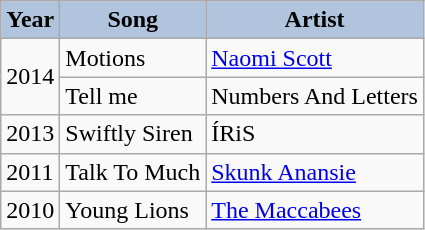<table class="wikitable">
<tr>
<th style="background:#B0C4DE;">Year</th>
<th style="background:#B0C4DE;">Song</th>
<th style="background:#B0C4DE;">Artist</th>
</tr>
<tr>
<td rowspan="2">2014</td>
<td scope="row">Motions</td>
<td><a href='#'>Naomi Scott</a></td>
</tr>
<tr>
<td scope="row">Tell me</td>
<td Numbers And Letters (band)>Numbers And Letters</td>
</tr>
<tr>
<td rowspan="1">2013</td>
<td scope="row">Swiftly Siren</td>
<td>ÍRiS</td>
</tr>
<tr>
<td rowspan="1">2011</td>
<td scope="row">Talk To Much</td>
<td><a href='#'>Skunk Anansie</a></td>
</tr>
<tr>
<td rowspan="1">2010</td>
<td scope="row">Young Lions</td>
<td><a href='#'>The Maccabees</a></td>
</tr>
</table>
